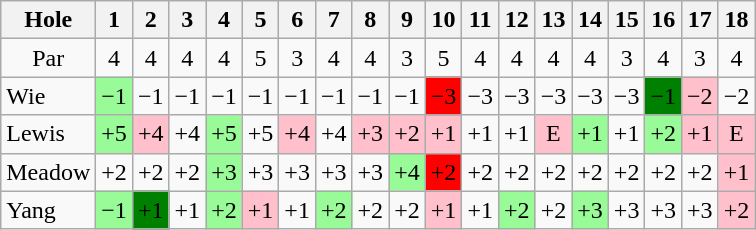<table class="wikitable" style="text-align:center">
<tr>
<th>Hole</th>
<th> 1 </th>
<th> 2 </th>
<th> 3 </th>
<th> 4 </th>
<th> 5 </th>
<th> 6 </th>
<th> 7 </th>
<th> 8 </th>
<th> 9 </th>
<th>10</th>
<th>11</th>
<th>12</th>
<th>13</th>
<th>14</th>
<th>15</th>
<th>16</th>
<th>17</th>
<th>18</th>
</tr>
<tr>
<td>Par</td>
<td>4</td>
<td>4</td>
<td>4</td>
<td>4</td>
<td>5</td>
<td>3</td>
<td>4</td>
<td>4</td>
<td>3</td>
<td>5</td>
<td>4</td>
<td>4</td>
<td>4</td>
<td>4</td>
<td>3</td>
<td>4</td>
<td>3</td>
<td>4</td>
</tr>
<tr>
<td align=left> Wie</td>
<td style="background: PaleGreen;">−1</td>
<td>−1</td>
<td>−1</td>
<td>−1</td>
<td>−1</td>
<td>−1</td>
<td>−1</td>
<td>−1</td>
<td>−1</td>
<td style="background: Red;">−3</td>
<td>−3</td>
<td>−3</td>
<td>−3</td>
<td>−3</td>
<td>−3</td>
<td style="background: Green;">−1</td>
<td style="background: Pink;">−2</td>
<td>−2</td>
</tr>
<tr>
<td align=left> Lewis</td>
<td style="background: PaleGreen;">+5</td>
<td style="background: Pink;">+4</td>
<td>+4</td>
<td style="background: PaleGreen;">+5</td>
<td>+5</td>
<td style="background: Pink;">+4</td>
<td>+4</td>
<td style="background: Pink;">+3</td>
<td style="background: Pink;">+2</td>
<td style="background: Pink;">+1</td>
<td>+1</td>
<td>+1</td>
<td style="background: Pink;">E</td>
<td style="background: PaleGreen;">+1</td>
<td>+1</td>
<td style="background: PaleGreen;">+2</td>
<td style="background: Pink;">+1</td>
<td style="background: Pink;">E</td>
</tr>
<tr>
<td align=left> Meadow</td>
<td>+2</td>
<td>+2</td>
<td>+2</td>
<td style="background: PaleGreen;">+3</td>
<td>+3</td>
<td>+3</td>
<td>+3</td>
<td>+3</td>
<td style="background: PaleGreen;">+4</td>
<td style="background: Red;">+2</td>
<td>+2</td>
<td>+2</td>
<td>+2</td>
<td>+2</td>
<td>+2</td>
<td>+2</td>
<td>+2</td>
<td style="background: Pink;">+1</td>
</tr>
<tr>
<td align=left> Yang</td>
<td style="background: PaleGreen;">−1</td>
<td style="background:Green;">+1</td>
<td>+1</td>
<td style="background: PaleGreen;">+2</td>
<td style="background: Pink;">+1</td>
<td>+1</td>
<td style="background: PaleGreen;">+2</td>
<td>+2</td>
<td>+2</td>
<td style="background: Pink;">+1</td>
<td>+1</td>
<td style="background: PaleGreen;">+2</td>
<td>+2</td>
<td style="background: PaleGreen;">+3</td>
<td>+3</td>
<td>+3</td>
<td>+3</td>
<td style="background: Pink;">+2</td>
</tr>
</table>
